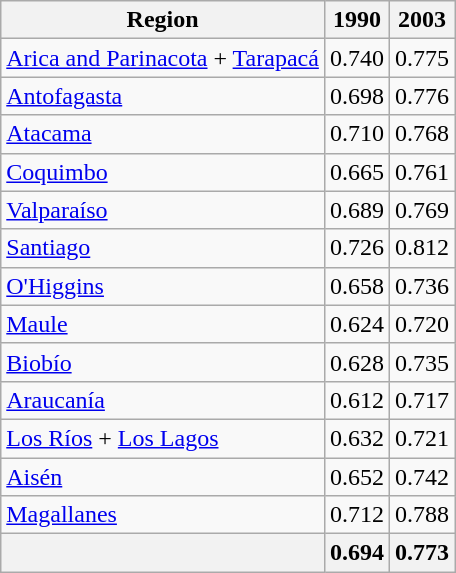<table class="wikitable sortable" style="text-align:right">
<tr>
<th>Region</th>
<th>1990</th>
<th>2003</th>
</tr>
<tr>
<td align="left"><a href='#'>Arica and Parinacota</a> + <a href='#'>Tarapacá</a></td>
<td>0.740</td>
<td>0.775</td>
</tr>
<tr>
<td align="left"><a href='#'>Antofagasta</a></td>
<td>0.698</td>
<td>0.776</td>
</tr>
<tr>
<td align="left"><a href='#'>Atacama</a></td>
<td>0.710</td>
<td>0.768</td>
</tr>
<tr>
<td align="left"><a href='#'>Coquimbo</a></td>
<td>0.665</td>
<td>0.761</td>
</tr>
<tr>
<td align="left"><a href='#'>Valparaíso</a></td>
<td>0.689</td>
<td>0.769</td>
</tr>
<tr>
<td align="left"><a href='#'>Santiago</a></td>
<td>0.726</td>
<td>0.812</td>
</tr>
<tr>
<td align="left"><a href='#'>O'Higgins</a></td>
<td>0.658</td>
<td>0.736</td>
</tr>
<tr>
<td align="left"><a href='#'>Maule</a></td>
<td>0.624</td>
<td>0.720</td>
</tr>
<tr>
<td align="left"><a href='#'>Biobío</a></td>
<td>0.628</td>
<td>0.735</td>
</tr>
<tr>
<td align="left"><a href='#'>Araucanía</a></td>
<td>0.612</td>
<td>0.717</td>
</tr>
<tr>
<td align="left"><a href='#'>Los Ríos</a> + <a href='#'>Los Lagos</a></td>
<td>0.632</td>
<td>0.721</td>
</tr>
<tr>
<td align="left"><a href='#'>Aisén</a></td>
<td>0.652</td>
<td>0.742</td>
</tr>
<tr>
<td align="left"><a href='#'>Magallanes</a></td>
<td>0.712</td>
<td>0.788</td>
</tr>
<tr style="background-color: #f2f2f2">
<td align="left"><strong></strong></td>
<td><strong>0.694</strong></td>
<td><strong>0.773</strong></td>
</tr>
</table>
